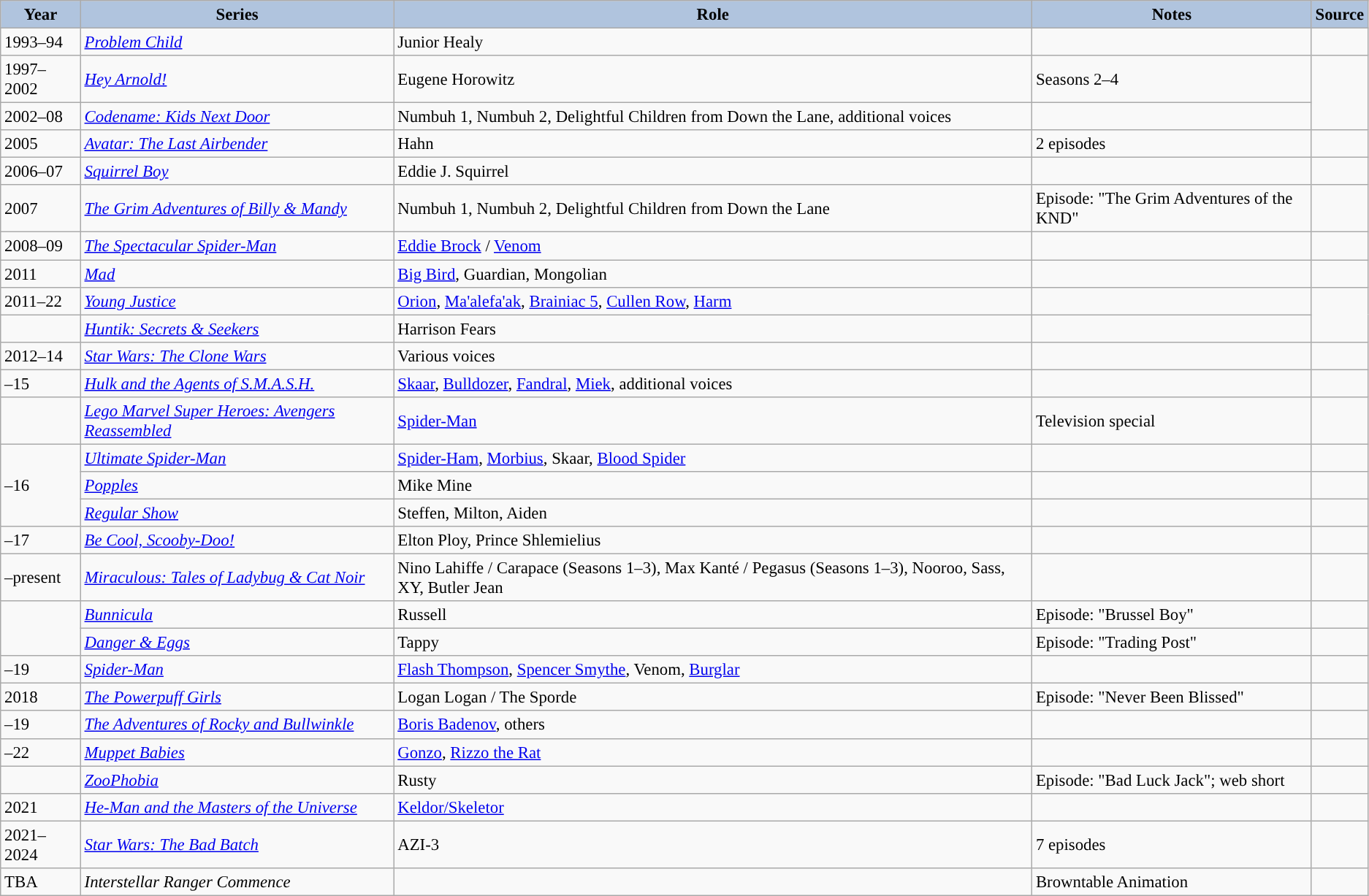<table class="wikitable sortable plainrowheaders" style="width=95%; font-size: 95%;">
<tr>
<th style="background:#b0c4de;">Year </th>
<th style="background:#b0c4de;">Series</th>
<th style="background:#b0c4de;">Role</th>
<th style="background:#b0c4de;" class="unsortable">Notes </th>
<th style="background:#b0c4de;" class="unsortable">Source</th>
</tr>
<tr>
<td>1993–94</td>
<td><em><a href='#'>Problem Child</a></em></td>
<td>Junior Healy</td>
<td></td>
<td></td>
</tr>
<tr>
<td>1997–2002</td>
<td><em><a href='#'>Hey Arnold!</a></em></td>
<td>Eugene Horowitz</td>
<td>Seasons 2–4</td>
<td rowspan="2"></td>
</tr>
<tr>
<td>2002–08</td>
<td><em><a href='#'>Codename: Kids Next Door</a></em></td>
<td>Numbuh 1, Numbuh 2, Delightful Children from Down the Lane, additional voices</td>
<td></td>
</tr>
<tr>
<td>2005</td>
<td><em><a href='#'>Avatar: The Last Airbender</a></em></td>
<td>Hahn</td>
<td>2 episodes</td>
<td></td>
</tr>
<tr>
<td>2006–07</td>
<td><em><a href='#'>Squirrel Boy</a></em></td>
<td>Eddie J. Squirrel</td>
<td></td>
<td></td>
</tr>
<tr>
<td>2007</td>
<td><em><a href='#'>The Grim Adventures of Billy & Mandy</a></em></td>
<td>Numbuh 1, Numbuh 2, Delightful Children from Down the Lane</td>
<td>Episode: "The Grim Adventures of the KND"</td>
<td></td>
</tr>
<tr>
<td>2008–09</td>
<td><em><a href='#'>The Spectacular Spider-Man</a></em></td>
<td><a href='#'>Eddie Brock</a> / <a href='#'>Venom</a></td>
<td></td>
<td></td>
</tr>
<tr>
<td>2011</td>
<td><em><a href='#'>Mad</a></em></td>
<td><a href='#'>Big Bird</a>, Guardian, Mongolian</td>
<td></td>
<td></td>
</tr>
<tr>
<td>2011–22</td>
<td><em><a href='#'>Young Justice</a></em></td>
<td><a href='#'>Orion</a>, <a href='#'>Ma'alefa'ak</a>, <a href='#'>Brainiac 5</a>, <a href='#'>Cullen Row</a>, <a href='#'>Harm</a></td>
<td></td>
<td rowspan="2"></td>
</tr>
<tr>
<td></td>
<td><em><a href='#'>Huntik: Secrets & Seekers</a></em></td>
<td>Harrison Fears</td>
<td></td>
</tr>
<tr>
<td>2012–14</td>
<td><em><a href='#'>Star Wars: The Clone Wars</a></em></td>
<td>Various voices</td>
<td></td>
<td></td>
</tr>
<tr>
<td>–15</td>
<td><em><a href='#'>Hulk and the Agents of S.M.A.S.H.</a></em></td>
<td><a href='#'>Skaar</a>, <a href='#'>Bulldozer</a>, <a href='#'>Fandral</a>, <a href='#'>Miek</a>, additional voices</td>
<td></td>
<td></td>
</tr>
<tr>
<td></td>
<td><em><a href='#'>Lego Marvel Super Heroes: Avengers Reassembled</a></em></td>
<td><a href='#'>Spider-Man</a></td>
<td>Television special</td>
<td></td>
</tr>
<tr>
<td rowspan="3">–16</td>
<td><em><a href='#'>Ultimate Spider-Man</a></em></td>
<td><a href='#'>Spider-Ham</a>, <a href='#'>Morbius</a>, Skaar, <a href='#'>Blood Spider</a></td>
<td></td>
<td></td>
</tr>
<tr>
<td><em><a href='#'>Popples</a></em></td>
<td>Mike Mine</td>
<td></td>
<td></td>
</tr>
<tr>
<td><em><a href='#'>Regular Show</a></em></td>
<td>Steffen, Milton, Aiden</td>
<td></td>
<td></td>
</tr>
<tr>
<td>–17</td>
<td><em><a href='#'>Be Cool, Scooby-Doo!</a></em></td>
<td>Elton Ploy, Prince Shlemielius</td>
<td></td>
<td></td>
</tr>
<tr>
<td>–present</td>
<td><em><a href='#'>Miraculous: Tales of Ladybug & Cat Noir</a></em></td>
<td>Nino Lahiffe / Carapace (Seasons 1–3), Max Kanté / Pegasus (Seasons 1–3), Nooroo, Sass, XY, Butler Jean</td>
<td></td>
<td></td>
</tr>
<tr>
<td rowspan="2"></td>
<td><em><a href='#'>Bunnicula</a></em></td>
<td>Russell</td>
<td>Episode: "Brussel Boy"</td>
<td></td>
</tr>
<tr>
<td><em><a href='#'>Danger & Eggs</a></em></td>
<td>Tappy</td>
<td>Episode: "Trading Post"</td>
<td></td>
</tr>
<tr>
<td>–19</td>
<td><em><a href='#'>Spider-Man</a></em></td>
<td><a href='#'>Flash Thompson</a>, <a href='#'>Spencer Smythe</a>, Venom, <a href='#'>Burglar</a></td>
<td></td>
<td></td>
</tr>
<tr>
<td>2018</td>
<td><em><a href='#'>The Powerpuff Girls</a></em></td>
<td>Logan Logan / The Sporde</td>
<td>Episode: "Never Been Blissed"</td>
<td></td>
</tr>
<tr>
<td>–19</td>
<td><em><a href='#'>The Adventures of Rocky and Bullwinkle</a></em></td>
<td><a href='#'>Boris Badenov</a>, others</td>
<td></td>
<td></td>
</tr>
<tr>
<td>–22</td>
<td><em><a href='#'>Muppet Babies</a></em></td>
<td><a href='#'>Gonzo</a>, <a href='#'>Rizzo the Rat</a></td>
<td></td>
<td></td>
</tr>
<tr>
<td></td>
<td><em><a href='#'>ZooPhobia</a></em></td>
<td>Rusty</td>
<td>Episode: "Bad Luck Jack"; web short</td>
<td></td>
</tr>
<tr>
<td>2021</td>
<td><em><a href='#'>He-Man and the Masters of the Universe</a></em></td>
<td><a href='#'>Keldor/Skeletor</a></td>
<td></td>
<td></td>
</tr>
<tr>
<td>2021–2024</td>
<td><em><a href='#'>Star Wars: The Bad Batch</a></em></td>
<td>AZI-3</td>
<td>7 episodes</td>
<td></td>
</tr>
<tr>
<td>TBA</td>
<td><em>Interstellar Ranger Commence</em></td>
<td></td>
<td>Browntable Animation</td>
<td></td>
</tr>
</table>
